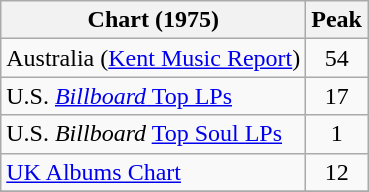<table class="wikitable">
<tr>
<th>Chart (1975)</th>
<th>Peak</th>
</tr>
<tr>
<td>Australia (<a href='#'>Kent Music Report</a>)</td>
<td align="center">54</td>
</tr>
<tr>
<td>U.S. <a href='#'><em>Billboard</em> Top LPs</a></td>
<td align="center">17</td>
</tr>
<tr>
<td>U.S. <em>Billboard</em> <a href='#'>Top Soul LPs</a></td>
<td align="center">1</td>
</tr>
<tr>
<td><a href='#'>UK Albums Chart</a></td>
<td align="center">12</td>
</tr>
<tr>
</tr>
</table>
